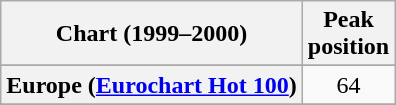<table class="wikitable sortable plainrowheaders" style="text-align:center">
<tr>
<th>Chart (1999–2000)</th>
<th>Peak<br>position</th>
</tr>
<tr>
</tr>
<tr>
</tr>
<tr>
</tr>
<tr>
<th scope="row">Europe (<a href='#'>Eurochart Hot 100</a>)</th>
<td>64</td>
</tr>
<tr>
</tr>
<tr>
</tr>
<tr>
</tr>
<tr>
</tr>
<tr>
</tr>
<tr>
</tr>
<tr>
</tr>
</table>
